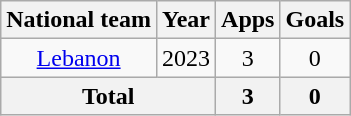<table class="wikitable" style="text-align:center">
<tr>
<th>National team</th>
<th>Year</th>
<th>Apps</th>
<th>Goals</th>
</tr>
<tr>
<td rowspan="1"><a href='#'>Lebanon</a></td>
<td>2023</td>
<td>3</td>
<td>0</td>
</tr>
<tr>
<th colspan="2">Total</th>
<th>3</th>
<th>0</th>
</tr>
</table>
